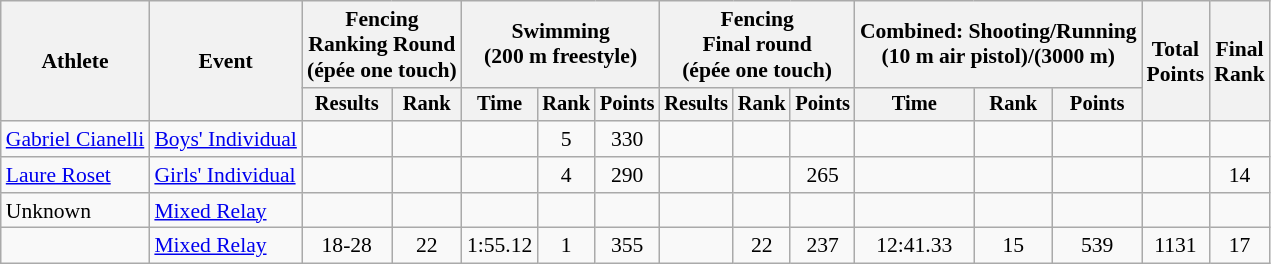<table class="wikitable" style="font-size:90%;">
<tr>
<th rowspan=2>Athlete</th>
<th rowspan=2>Event</th>
<th colspan=2>Fencing<br>Ranking Round<br><span>(épée one touch)</span></th>
<th colspan=3>Swimming<br><span>(200 m freestyle)</span></th>
<th colspan=3>Fencing<br>Final round<br><span>(épée one touch)</span></th>
<th colspan=3>Combined: Shooting/Running<br><span>(10 m air pistol)/(3000 m)</span></th>
<th rowspan=2>Total<br>Points</th>
<th rowspan=2>Final<br>Rank</th>
</tr>
<tr style="font-size:95%">
<th>Results</th>
<th>Rank</th>
<th>Time</th>
<th>Rank</th>
<th>Points</th>
<th>Results</th>
<th>Rank</th>
<th>Points</th>
<th>Time</th>
<th>Rank</th>
<th>Points</th>
</tr>
<tr align=center>
<td align=left><a href='#'>Gabriel Cianelli</a></td>
<td align=left><a href='#'>Boys' Individual</a></td>
<td></td>
<td></td>
<td></td>
<td>5</td>
<td>330</td>
<td></td>
<td></td>
<td></td>
<td></td>
<td></td>
<td></td>
<td></td>
<td></td>
</tr>
<tr align=center>
<td align=left><a href='#'>Laure Roset</a></td>
<td align=left><a href='#'>Girls' Individual</a></td>
<td></td>
<td></td>
<td></td>
<td>4</td>
<td>290</td>
<td></td>
<td></td>
<td>265</td>
<td></td>
<td></td>
<td></td>
<td></td>
<td>14</td>
</tr>
<tr align=center>
<td align=left>Unknown<br></td>
<td align=left><a href='#'>Mixed Relay</a></td>
<td></td>
<td></td>
<td></td>
<td></td>
<td></td>
<td></td>
<td></td>
<td></td>
<td></td>
<td></td>
<td></td>
<td></td>
<td></td>
</tr>
<tr align=center>
<td align=left><br></td>
<td align=left><a href='#'>Mixed Relay</a></td>
<td>18-28</td>
<td>22</td>
<td>1:55.12</td>
<td>1</td>
<td>355</td>
<td></td>
<td>22</td>
<td>237</td>
<td>12:41.33</td>
<td>15</td>
<td>539</td>
<td>1131</td>
<td>17</td>
</tr>
</table>
